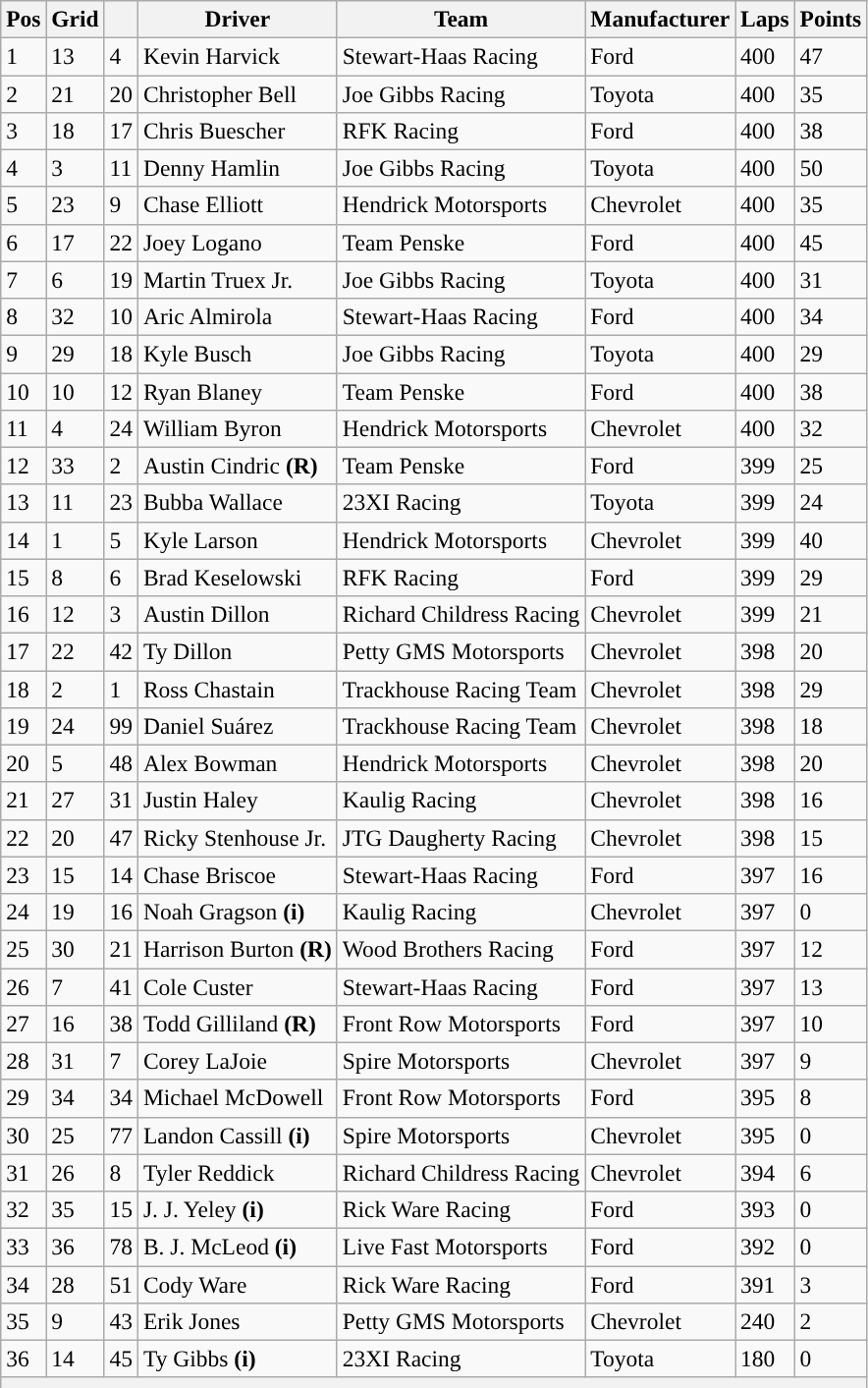<table class="wikitable" style="font-size:98%">
<tr>
<th>Pos</th>
<th>Grid</th>
<th></th>
<th>Driver</th>
<th>Team</th>
<th>Manufacturer</th>
<th>Laps</th>
<th>Points</th>
</tr>
<tr>
<td>1</td>
<td>13</td>
<td>4</td>
<td>Kevin Harvick</td>
<td>Stewart-Haas Racing</td>
<td>Ford</td>
<td>400</td>
<td>47</td>
</tr>
<tr>
<td>2</td>
<td>21</td>
<td>20</td>
<td>Christopher Bell</td>
<td>Joe Gibbs Racing</td>
<td>Toyota</td>
<td>400</td>
<td>35</td>
</tr>
<tr>
<td>3</td>
<td>18</td>
<td>17</td>
<td>Chris Buescher</td>
<td>RFK Racing</td>
<td>Ford</td>
<td>400</td>
<td>38</td>
</tr>
<tr>
<td>4</td>
<td>3</td>
<td>11</td>
<td>Denny Hamlin</td>
<td>Joe Gibbs Racing</td>
<td>Toyota</td>
<td>400</td>
<td>50</td>
</tr>
<tr>
<td>5</td>
<td>23</td>
<td>9</td>
<td>Chase Elliott</td>
<td>Hendrick Motorsports</td>
<td>Chevrolet</td>
<td>400</td>
<td>35</td>
</tr>
<tr>
<td>6</td>
<td>17</td>
<td>22</td>
<td>Joey Logano</td>
<td>Team Penske</td>
<td>Ford</td>
<td>400</td>
<td>45</td>
</tr>
<tr>
<td>7</td>
<td>6</td>
<td>19</td>
<td>Martin Truex Jr.</td>
<td>Joe Gibbs Racing</td>
<td>Toyota</td>
<td>400</td>
<td>31</td>
</tr>
<tr>
<td>8</td>
<td>32</td>
<td>10</td>
<td>Aric Almirola</td>
<td>Stewart-Haas Racing</td>
<td>Ford</td>
<td>400</td>
<td>34</td>
</tr>
<tr>
<td>9</td>
<td>29</td>
<td>18</td>
<td>Kyle Busch</td>
<td>Joe Gibbs Racing</td>
<td>Toyota</td>
<td>400</td>
<td>29</td>
</tr>
<tr>
<td>10</td>
<td>10</td>
<td>12</td>
<td>Ryan Blaney</td>
<td>Team Penske</td>
<td>Ford</td>
<td>400</td>
<td>38</td>
</tr>
<tr>
<td>11</td>
<td>4</td>
<td>24</td>
<td>William Byron</td>
<td>Hendrick Motorsports</td>
<td>Chevrolet</td>
<td>400</td>
<td>32</td>
</tr>
<tr>
<td>12</td>
<td>33</td>
<td>2</td>
<td>Austin Cindric <strong>(R)</strong></td>
<td>Team Penske</td>
<td>Ford</td>
<td>399</td>
<td>25</td>
</tr>
<tr>
<td>13</td>
<td>11</td>
<td>23</td>
<td>Bubba Wallace</td>
<td>23XI Racing</td>
<td>Toyota</td>
<td>399</td>
<td>24</td>
</tr>
<tr>
<td>14</td>
<td>1</td>
<td>5</td>
<td>Kyle Larson</td>
<td>Hendrick Motorsports</td>
<td>Chevrolet</td>
<td>399</td>
<td>40</td>
</tr>
<tr>
<td>15</td>
<td>8</td>
<td>6</td>
<td>Brad Keselowski</td>
<td>RFK Racing</td>
<td>Ford</td>
<td>399</td>
<td>29</td>
</tr>
<tr>
<td>16</td>
<td>12</td>
<td>3</td>
<td>Austin Dillon</td>
<td>Richard Childress Racing</td>
<td>Chevrolet</td>
<td>399</td>
<td>21</td>
</tr>
<tr>
<td>17</td>
<td>22</td>
<td>42</td>
<td>Ty Dillon</td>
<td>Petty GMS Motorsports</td>
<td>Chevrolet</td>
<td>398</td>
<td>20</td>
</tr>
<tr>
<td>18</td>
<td>2</td>
<td>1</td>
<td>Ross Chastain</td>
<td>Trackhouse Racing Team</td>
<td>Chevrolet</td>
<td>398</td>
<td>29</td>
</tr>
<tr>
<td>19</td>
<td>24</td>
<td>99</td>
<td>Daniel Suárez</td>
<td>Trackhouse Racing Team</td>
<td>Chevrolet</td>
<td>398</td>
<td>18</td>
</tr>
<tr>
<td>20</td>
<td>5</td>
<td>48</td>
<td>Alex Bowman</td>
<td>Hendrick Motorsports</td>
<td>Chevrolet</td>
<td>398</td>
<td>20</td>
</tr>
<tr>
<td>21</td>
<td>27</td>
<td>31</td>
<td>Justin Haley</td>
<td>Kaulig Racing</td>
<td>Chevrolet</td>
<td>398</td>
<td>16</td>
</tr>
<tr>
<td>22</td>
<td>20</td>
<td>47</td>
<td>Ricky Stenhouse Jr.</td>
<td>JTG Daugherty Racing</td>
<td>Chevrolet</td>
<td>398</td>
<td>15</td>
</tr>
<tr>
<td>23</td>
<td>15</td>
<td>14</td>
<td>Chase Briscoe</td>
<td>Stewart-Haas Racing</td>
<td>Ford</td>
<td>397</td>
<td>16</td>
</tr>
<tr>
<td>24</td>
<td>19</td>
<td>16</td>
<td>Noah Gragson <strong>(i)</strong></td>
<td>Kaulig Racing</td>
<td>Chevrolet</td>
<td>397</td>
<td>0</td>
</tr>
<tr>
<td>25</td>
<td>30</td>
<td>21</td>
<td>Harrison Burton <strong>(R)</strong></td>
<td>Wood Brothers Racing</td>
<td>Ford</td>
<td>397</td>
<td>12</td>
</tr>
<tr>
<td>26</td>
<td>7</td>
<td>41</td>
<td>Cole Custer</td>
<td>Stewart-Haas Racing</td>
<td>Ford</td>
<td>397</td>
<td>13</td>
</tr>
<tr>
<td>27</td>
<td>16</td>
<td>38</td>
<td>Todd Gilliland <strong>(R)</strong></td>
<td>Front Row Motorsports</td>
<td>Ford</td>
<td>397</td>
<td>10</td>
</tr>
<tr>
<td>28</td>
<td>31</td>
<td>7</td>
<td>Corey LaJoie</td>
<td>Spire Motorsports</td>
<td>Chevrolet</td>
<td>397</td>
<td>9</td>
</tr>
<tr>
<td>29</td>
<td>34</td>
<td>34</td>
<td>Michael McDowell</td>
<td>Front Row Motorsports</td>
<td>Ford</td>
<td>395</td>
<td>8</td>
</tr>
<tr>
<td>30</td>
<td>25</td>
<td>77</td>
<td>Landon Cassill <strong>(i)</strong></td>
<td>Spire Motorsports</td>
<td>Chevrolet</td>
<td>395</td>
<td>0</td>
</tr>
<tr>
<td>31</td>
<td>26</td>
<td>8</td>
<td>Tyler Reddick</td>
<td>Richard Childress Racing</td>
<td>Chevrolet</td>
<td>394</td>
<td>6</td>
</tr>
<tr>
<td>32</td>
<td>35</td>
<td>15</td>
<td>J. J. Yeley <strong>(i)</strong></td>
<td>Rick Ware Racing</td>
<td>Ford</td>
<td>393</td>
<td>0</td>
</tr>
<tr>
<td>33</td>
<td>36</td>
<td>78</td>
<td>B. J. McLeod <strong>(i)</strong></td>
<td>Live Fast Motorsports</td>
<td>Ford</td>
<td>392</td>
<td>0</td>
</tr>
<tr>
<td>34</td>
<td>28</td>
<td>51</td>
<td>Cody Ware</td>
<td>Rick Ware Racing</td>
<td>Ford</td>
<td>391</td>
<td>3</td>
</tr>
<tr>
<td>35</td>
<td>9</td>
<td>43</td>
<td>Erik Jones</td>
<td>Petty GMS Motorsports</td>
<td>Chevrolet</td>
<td>240</td>
<td>2</td>
</tr>
<tr>
<td>36</td>
<td>14</td>
<td>45</td>
<td>Ty Gibbs <strong>(i)</strong></td>
<td>23XI Racing</td>
<td>Toyota</td>
<td>180</td>
<td>0</td>
</tr>
<tr>
<th colspan="8"></th>
</tr>
</table>
